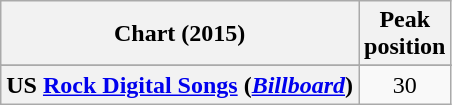<table class="wikitable plainrowheaders" style="text-align:center">
<tr>
<th scope="col">Chart (2015)</th>
<th scope="col">Peak<br>position</th>
</tr>
<tr>
</tr>
<tr>
<th scope="row">US <a href='#'>Rock Digital Songs</a> (<em><a href='#'>Billboard</a></em>)</th>
<td>30</td>
</tr>
</table>
